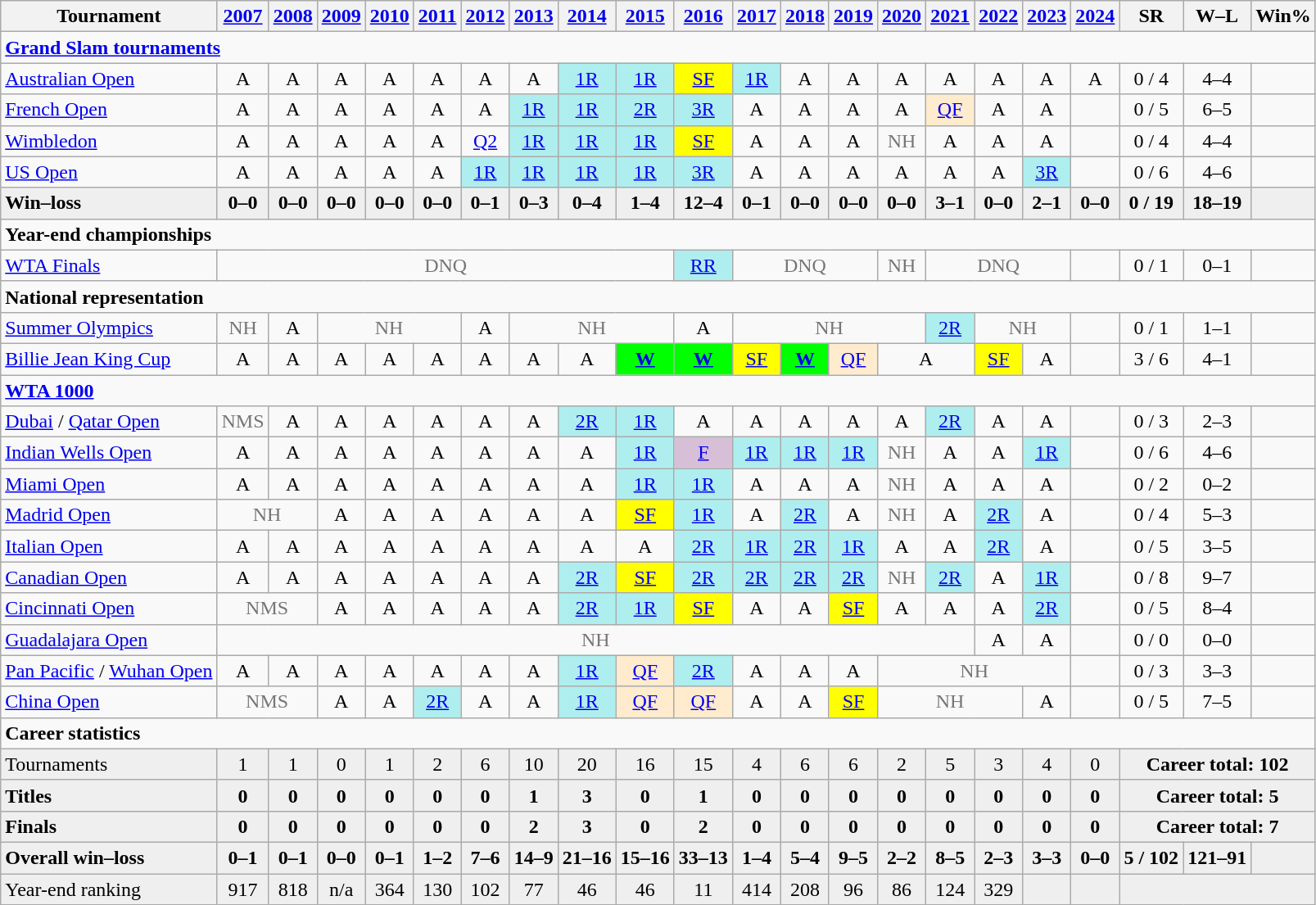<table class="wikitable" style="text-align:center;">
<tr>
<th>Tournament</th>
<th><a href='#'>2007</a></th>
<th><a href='#'>2008</a></th>
<th><a href='#'>2009</a></th>
<th><a href='#'>2010</a></th>
<th><a href='#'>2011</a></th>
<th><a href='#'>2012</a></th>
<th><a href='#'>2013</a></th>
<th><a href='#'>2014</a></th>
<th><a href='#'>2015</a></th>
<th><a href='#'>2016</a></th>
<th><a href='#'>2017</a></th>
<th><a href='#'>2018</a></th>
<th><a href='#'>2019</a></th>
<th><a href='#'>2020</a></th>
<th><a href='#'>2021</a></th>
<th><a href='#'>2022</a></th>
<th><a href='#'>2023</a></th>
<th><a href='#'>2024</a></th>
<th>SR</th>
<th>W–L</th>
<th>Win%</th>
</tr>
<tr>
<td colspan="22" align="left"><strong><a href='#'>Grand Slam tournaments</a></strong></td>
</tr>
<tr>
<td align="left"><a href='#'>Australian Open</a></td>
<td>A</td>
<td>A</td>
<td>A</td>
<td>A</td>
<td>A</td>
<td>A</td>
<td>A</td>
<td style="background:#afeeee"><a href='#'>1R</a></td>
<td style="background:#afeeee"><a href='#'>1R</a></td>
<td style="background:yellow"><a href='#'>SF</a></td>
<td style="background:#afeeee"><a href='#'>1R</a></td>
<td>A</td>
<td>A</td>
<td>A</td>
<td>A</td>
<td>A</td>
<td>A</td>
<td>A</td>
<td>0 / 4</td>
<td>4–4</td>
<td></td>
</tr>
<tr>
<td align="left"><a href='#'>French Open</a></td>
<td>A</td>
<td>A</td>
<td>A</td>
<td>A</td>
<td>A</td>
<td>A</td>
<td style="background:#afeeee"><a href='#'>1R</a></td>
<td style="background:#afeeee"><a href='#'>1R</a></td>
<td style="background:#afeeee"><a href='#'>2R</a></td>
<td style="background:#afeeee"><a href='#'>3R</a></td>
<td>A</td>
<td>A</td>
<td>A</td>
<td>A</td>
<td style="background:#ffebcd"><a href='#'>QF</a></td>
<td>A</td>
<td>A</td>
<td></td>
<td>0 / 5</td>
<td>6–5</td>
<td></td>
</tr>
<tr>
<td align="left"><a href='#'>Wimbledon</a></td>
<td>A</td>
<td>A</td>
<td>A</td>
<td>A</td>
<td>A</td>
<td><a href='#'>Q2</a></td>
<td style="background:#afeeee"><a href='#'>1R</a></td>
<td style="background:#afeeee"><a href='#'>1R</a></td>
<td style="background:#afeeee"><a href='#'>1R</a></td>
<td style="background:yellow"><a href='#'>SF</a></td>
<td>A</td>
<td>A</td>
<td>A</td>
<td style="color:#767676">NH</td>
<td>A</td>
<td>A</td>
<td>A</td>
<td></td>
<td>0 / 4</td>
<td>4–4</td>
<td></td>
</tr>
<tr>
<td align="left"><a href='#'>US Open</a></td>
<td>A</td>
<td>A</td>
<td>A</td>
<td>A</td>
<td>A</td>
<td style="background:#afeeee"><a href='#'>1R</a></td>
<td style="background:#afeeee"><a href='#'>1R</a></td>
<td style="background:#afeeee"><a href='#'>1R</a></td>
<td style="background:#afeeee"><a href='#'>1R</a></td>
<td style="background:#afeeee"><a href='#'>3R</a></td>
<td>A</td>
<td>A</td>
<td>A</td>
<td>A</td>
<td>A</td>
<td>A</td>
<td style=background:#afeeee><a href='#'>3R</a></td>
<td></td>
<td>0 / 6</td>
<td>4–6</td>
<td></td>
</tr>
<tr style="font-weight:bold;background:#efefef">
<td style="text-align:left">Win–loss</td>
<td>0–0</td>
<td>0–0</td>
<td>0–0</td>
<td>0–0</td>
<td>0–0</td>
<td>0–1</td>
<td>0–3</td>
<td>0–4</td>
<td>1–4</td>
<td>12–4</td>
<td>0–1</td>
<td>0–0</td>
<td>0–0</td>
<td>0–0</td>
<td>3–1</td>
<td>0–0</td>
<td>2–1</td>
<td>0–0</td>
<td>0 / 19</td>
<td>18–19</td>
<td></td>
</tr>
<tr>
<td colspan="22" align="left"><strong>Year-end championships</strong></td>
</tr>
<tr>
<td align="left"><a href='#'>WTA Finals</a></td>
<td colspan="9" style="color:#767676">DNQ</td>
<td bgcolor="afeeee"><a href='#'>RR</a></td>
<td colspan="3" style="color:#767676">DNQ</td>
<td style="color:#767676">NH</td>
<td colspan="3" style="color:#767676">DNQ</td>
<td></td>
<td>0 / 1</td>
<td>0–1</td>
<td></td>
</tr>
<tr>
<td colspan="22" align="left"><strong>National representation</strong></td>
</tr>
<tr>
<td align="left"><a href='#'>Summer Olympics</a></td>
<td style="color:#767676">NH</td>
<td>A</td>
<td colspan="3" style="color:#767676">NH</td>
<td>A</td>
<td colspan="3" style="color:#767676">NH</td>
<td>A</td>
<td colspan="4" style="color:#767676">NH</td>
<td bgcolor="afeeee"><a href='#'>2R</a></td>
<td colspan="2" style="color:#767676">NH</td>
<td></td>
<td>0 / 1</td>
<td>1–1</td>
<td></td>
</tr>
<tr>
<td align="left"><a href='#'>Billie Jean King Cup</a></td>
<td>A</td>
<td>A</td>
<td>A</td>
<td>A</td>
<td>A</td>
<td>A</td>
<td>A</td>
<td>A</td>
<td bgcolor="lime"><strong><a href='#'>W</a></strong></td>
<td bgcolor="lime"><strong><a href='#'>W</a></strong></td>
<td bgcolor="yellow"><a href='#'>SF</a></td>
<td bgcolor="lime"><strong><a href='#'>W</a></strong></td>
<td bgcolor="ffebcd"><a href='#'>QF</a></td>
<td colspan="2">A</td>
<td bgcolor=yellow><a href='#'>SF</a></td>
<td>A</td>
<td></td>
<td>3 / 6</td>
<td>4–1</td>
<td></td>
</tr>
<tr>
<td colspan="22" align="left"><strong><a href='#'>WTA 1000</a></strong></td>
</tr>
<tr>
<td align="left"><a href='#'>Dubai</a> / <a href='#'>Qatar Open</a></td>
<td style="color:#767676">NMS</td>
<td>A</td>
<td>A</td>
<td>A</td>
<td>A</td>
<td>A</td>
<td>A</td>
<td bgcolor="afeeee"><a href='#'>2R</a></td>
<td bgcolor="afeeee"><a href='#'>1R</a></td>
<td>A</td>
<td>A</td>
<td>A</td>
<td>A</td>
<td>A</td>
<td bgcolor="afeeee"><a href='#'>2R</a></td>
<td>A</td>
<td>A</td>
<td></td>
<td>0 / 3</td>
<td>2–3</td>
<td></td>
</tr>
<tr>
<td align="left"><a href='#'>Indian Wells Open</a></td>
<td>A</td>
<td>A</td>
<td>A</td>
<td>A</td>
<td>A</td>
<td>A</td>
<td>A</td>
<td>A</td>
<td bgcolor="afeeee"><a href='#'>1R</a></td>
<td bgcolor="thistle"><a href='#'>F</a></td>
<td bgcolor="afeeee"><a href='#'>1R</a></td>
<td bgcolor="afeeee"><a href='#'>1R</a></td>
<td bgcolor="afeeee"><a href='#'>1R</a></td>
<td style="color:#767676">NH</td>
<td>A</td>
<td>A</td>
<td bgcolor="afeeee"><a href='#'>1R</a></td>
<td></td>
<td>0 / 6</td>
<td>4–6</td>
<td></td>
</tr>
<tr>
<td align="left"><a href='#'>Miami Open</a></td>
<td>A</td>
<td>A</td>
<td>A</td>
<td>A</td>
<td>A</td>
<td>A</td>
<td>A</td>
<td>A</td>
<td bgcolor="afeeee"><a href='#'>1R</a></td>
<td bgcolor="afeeee"><a href='#'>1R</a></td>
<td>A</td>
<td>A</td>
<td>A</td>
<td style="color:#767676">NH</td>
<td>A</td>
<td>A</td>
<td>A</td>
<td></td>
<td>0 / 2</td>
<td>0–2</td>
<td></td>
</tr>
<tr>
<td align="left"><a href='#'>Madrid Open</a></td>
<td colspan="2" style="color:#767676">NH</td>
<td>A</td>
<td>A</td>
<td>A</td>
<td>A</td>
<td>A</td>
<td>A</td>
<td bgcolor="yellow"><a href='#'>SF</a></td>
<td bgcolor="afeeee"><a href='#'>1R</a></td>
<td>A</td>
<td bgcolor="afeeee"><a href='#'>2R</a></td>
<td>A</td>
<td style="color:#767676">NH</td>
<td>A</td>
<td bgcolor=afeeee><a href='#'>2R</a></td>
<td>A</td>
<td></td>
<td>0 / 4</td>
<td>5–3</td>
<td></td>
</tr>
<tr>
<td align="left"><a href='#'>Italian Open</a></td>
<td>A</td>
<td>A</td>
<td>A</td>
<td>A</td>
<td>A</td>
<td>A</td>
<td>A</td>
<td>A</td>
<td>A</td>
<td bgcolor="afeeee"><a href='#'>2R</a></td>
<td bgcolor="afeeee"><a href='#'>1R</a></td>
<td bgcolor="afeeee"><a href='#'>2R</a></td>
<td bgcolor="afeeee"><a href='#'>1R</a></td>
<td>A</td>
<td>A</td>
<td bgcolor="afeeee"><a href='#'>2R</a></td>
<td>A</td>
<td></td>
<td>0 / 5</td>
<td>3–5</td>
<td></td>
</tr>
<tr>
<td align="left"><a href='#'>Canadian Open</a></td>
<td>A</td>
<td>A</td>
<td>A</td>
<td>A</td>
<td>A</td>
<td>A</td>
<td>A</td>
<td bgcolor="afeeee"><a href='#'>2R</a></td>
<td bgcolor="yellow"><a href='#'>SF</a></td>
<td bgcolor="afeeee"><a href='#'>2R</a></td>
<td bgcolor="afeeee"><a href='#'>2R</a></td>
<td bgcolor="afeeee"><a href='#'>2R</a></td>
<td bgcolor="afeeee"><a href='#'>2R</a></td>
<td style="color:#767676">NH</td>
<td bgcolor="afeeee"><a href='#'>2R</a></td>
<td>A</td>
<td bgcolor="afeeee"><a href='#'>1R</a></td>
<td></td>
<td>0 / 8</td>
<td>9–7</td>
<td></td>
</tr>
<tr>
<td align="left"><a href='#'>Cincinnati Open</a></td>
<td colspan="2" style="color:#767676">NMS</td>
<td>A</td>
<td>A</td>
<td>A</td>
<td>A</td>
<td>A</td>
<td bgcolor="afeeee"><a href='#'>2R</a></td>
<td bgcolor="afeeee"><a href='#'>1R</a></td>
<td bgcolor="yellow"><a href='#'>SF</a></td>
<td>A</td>
<td>A</td>
<td bgcolor="yellow"><a href='#'>SF</a></td>
<td>A</td>
<td>A</td>
<td>A</td>
<td bgcolor=afeeee><a href='#'>2R</a></td>
<td></td>
<td>0 / 5</td>
<td>8–4</td>
<td></td>
</tr>
<tr>
<td align="left"><a href='#'>Guadalajara Open</a></td>
<td colspan="15" style="color:#767676">NH</td>
<td>A</td>
<td>A</td>
<td></td>
<td>0 / 0</td>
<td>0–0</td>
<td></td>
</tr>
<tr>
<td align="left"><a href='#'>Pan Pacific</a> / <a href='#'>Wuhan Open</a></td>
<td>A</td>
<td>A</td>
<td>A</td>
<td>A</td>
<td>A</td>
<td>A</td>
<td>A</td>
<td bgcolor="afeeee"><a href='#'>1R</a></td>
<td bgcolor="ffebcd"><a href='#'>QF</a></td>
<td bgcolor="afeeee"><a href='#'>2R</a></td>
<td>A</td>
<td>A</td>
<td>A</td>
<td colspan="4" style="color:#767676">NH</td>
<td></td>
<td>0 / 3</td>
<td>3–3</td>
<td></td>
</tr>
<tr>
<td align="left"><a href='#'>China Open</a></td>
<td colspan="2" style="color:#767676">NMS</td>
<td>A</td>
<td>A</td>
<td bgcolor="afeeee"><a href='#'>2R</a></td>
<td>A</td>
<td>A</td>
<td bgcolor="afeeee"><a href='#'>1R</a></td>
<td bgcolor="ffebcd"><a href='#'>QF</a></td>
<td bgcolor="ffebcd"><a href='#'>QF</a></td>
<td>A</td>
<td>A</td>
<td bgcolor="yellow"><a href='#'>SF</a></td>
<td colspan="3" style="color:#767676">NH</td>
<td>A</td>
<td></td>
<td>0 / 5</td>
<td>7–5</td>
<td></td>
</tr>
<tr>
<td colspan="22" align="left"><strong>Career statistics</strong></td>
</tr>
<tr bgcolor="efefef">
<td align="left">Tournaments</td>
<td>1</td>
<td>1</td>
<td>0</td>
<td>1</td>
<td>2</td>
<td>6</td>
<td>10</td>
<td>20</td>
<td>16</td>
<td>15</td>
<td>4</td>
<td>6</td>
<td>6</td>
<td>2</td>
<td>5</td>
<td>3</td>
<td>4</td>
<td>0</td>
<td colspan="3"><strong>Career total: 102</strong></td>
</tr>
<tr style="font-weight:bold;background:#efefef">
<td align="left">Titles</td>
<td>0</td>
<td>0</td>
<td>0</td>
<td>0</td>
<td>0</td>
<td>0</td>
<td>1</td>
<td>3</td>
<td>0</td>
<td>1</td>
<td>0</td>
<td>0</td>
<td>0</td>
<td>0</td>
<td>0</td>
<td>0</td>
<td>0</td>
<td>0</td>
<td colspan="3">Career total: 5</td>
</tr>
<tr style="font-weight:bold;background:#efefef">
<td align="left">Finals</td>
<td>0</td>
<td>0</td>
<td>0</td>
<td>0</td>
<td>0</td>
<td>0</td>
<td>2</td>
<td>3</td>
<td>0</td>
<td>2</td>
<td>0</td>
<td>0</td>
<td>0</td>
<td>0</td>
<td>0</td>
<td>0</td>
<td>0</td>
<td>0</td>
<td colspan="3">Career total: 7</td>
</tr>
<tr style="font-weight:bold;background:#efefef">
<td align="left">Overall win–loss</td>
<td>0–1</td>
<td>0–1</td>
<td>0–0</td>
<td>0–1</td>
<td>1–2</td>
<td>7–6</td>
<td>14–9</td>
<td>21–16</td>
<td>15–16</td>
<td>33–13</td>
<td>1–4</td>
<td>5–4</td>
<td>9–5</td>
<td>2–2</td>
<td>8–5</td>
<td>2–3</td>
<td>3–3</td>
<td>0–0</td>
<td>5 / 102</td>
<td>121–91</td>
<td></td>
</tr>
<tr bgcolor="efefef">
<td align="left">Year-end ranking</td>
<td>917</td>
<td>818</td>
<td>n/a</td>
<td>364</td>
<td>130</td>
<td>102</td>
<td>77</td>
<td>46</td>
<td>46</td>
<td>11</td>
<td>414</td>
<td>208</td>
<td>96</td>
<td>86</td>
<td>124</td>
<td>329</td>
<td></td>
<td></td>
<td colspan="3"></td>
</tr>
</table>
